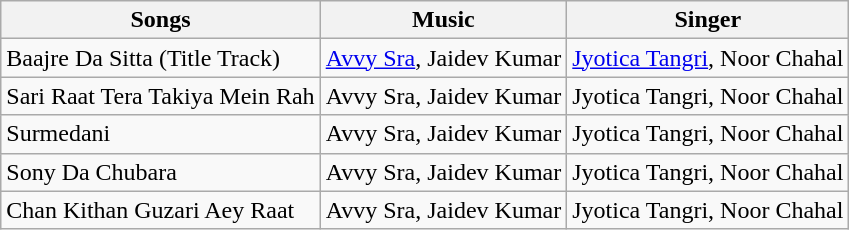<table class="wikitable">
<tr>
<th>Songs</th>
<th>Music</th>
<th>Singer</th>
</tr>
<tr>
<td>Baajre Da Sitta (Title Track)</td>
<td><a href='#'>Avvy Sra</a>, Jaidev Kumar</td>
<td><a href='#'>Jyotica Tangri</a>, Noor Chahal</td>
</tr>
<tr>
<td>Sari Raat Tera Takiya Mein Rah</td>
<td>Avvy Sra, Jaidev Kumar</td>
<td>Jyotica Tangri, Noor Chahal</td>
</tr>
<tr>
<td>Surmedani</td>
<td>Avvy Sra, Jaidev Kumar</td>
<td>Jyotica Tangri, Noor Chahal</td>
</tr>
<tr>
<td>Sony Da Chubara</td>
<td>Avvy Sra, Jaidev Kumar</td>
<td>Jyotica Tangri, Noor Chahal</td>
</tr>
<tr>
<td>Chan Kithan Guzari Aey Raat</td>
<td>Avvy Sra, Jaidev Kumar</td>
<td>Jyotica Tangri, Noor Chahal</td>
</tr>
</table>
